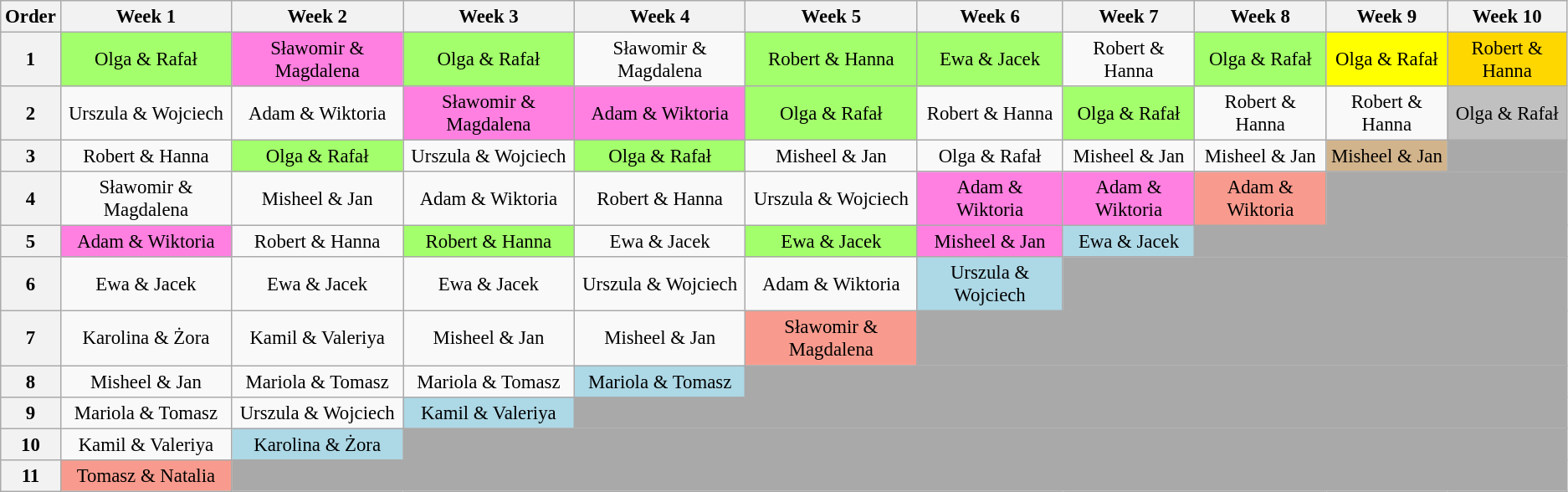<table class="wikitable" style="font-size:95%; text-align:center">
<tr>
<th>Order</th>
<th>Week 1</th>
<th>Week 2</th>
<th>Week 3</th>
<th>Week 4</th>
<th>Week 5</th>
<th>Week 6</th>
<th>Week 7</th>
<th>Week 8</th>
<th>Week 9</th>
<th>Week 10</th>
</tr>
<tr>
<th>1</th>
<td style="background:#A3FF6B;">Olga & Rafał</td>
<td style="background:#FF80E0;">Sławomir & Magdalena</td>
<td style="background:#A3FF6B;">Olga & Rafał</td>
<td>Sławomir & Magdalena</td>
<td style="background:#A3FF6B;">Robert & Hanna</td>
<td style="background:#A3FF6B;">Ewa & Jacek</td>
<td>Robert & Hanna</td>
<td style="background:#A3FF6B;">Olga & Rafał</td>
<td style="background:yellow">Olga & Rafał</td>
<td style="background:gold">Robert & Hanna</td>
</tr>
<tr>
<th>2</th>
<td>Urszula & Wojciech</td>
<td>Adam & Wiktoria</td>
<td style="background:#FF80E0;">Sławomir & Magdalena</td>
<td style="background:#FF80E0;">Adam & Wiktoria</td>
<td style="background:#A3FF6B;">Olga & Rafał</td>
<td>Robert & Hanna</td>
<td style="background:#A3FF6B;">Olga & Rafał</td>
<td>Robert & Hanna</td>
<td>Robert & Hanna</td>
<td style="background:silver">Olga & Rafał</td>
</tr>
<tr>
<th>3</th>
<td>Robert & Hanna</td>
<td style="background:#A3FF6B;">Olga & Rafał</td>
<td>Urszula & Wojciech</td>
<td style="background:#A3FF6B;">Olga & Rafał</td>
<td>Misheel & Jan</td>
<td>Olga & Rafał</td>
<td>Misheel & Jan</td>
<td>Misheel & Jan</td>
<td style="background:tan;">Misheel & Jan</td>
<td style="background:darkgrey;"></td>
</tr>
<tr>
<th>4</th>
<td>Sławomir & Magdalena</td>
<td>Misheel & Jan</td>
<td>Adam & Wiktoria</td>
<td>Robert & Hanna</td>
<td>Urszula & Wojciech</td>
<td style="background:#FF80E0;">Adam & Wiktoria</td>
<td style="background:#FF80E0;">Adam & Wiktoria</td>
<td style="background:#F89B8E;">Adam & Wiktoria</td>
<td style="background:darkgrey;" colspan="2"></td>
</tr>
<tr>
<th>5</th>
<td style="background:#FF80E0;">Adam & Wiktoria</td>
<td>Robert & Hanna</td>
<td style="background:#A3FF6B;">Robert & Hanna</td>
<td>Ewa & Jacek</td>
<td style="background:#A3FF6B;">Ewa & Jacek</td>
<td style="background:#FF80E0;">Misheel & Jan</td>
<td style="background:lightblue;">Ewa & Jacek</td>
<td style="background:darkgrey;" colspan="3"></td>
</tr>
<tr>
<th>6</th>
<td>Ewa & Jacek</td>
<td>Ewa & Jacek</td>
<td>Ewa & Jacek</td>
<td>Urszula & Wojciech</td>
<td>Adam & Wiktoria</td>
<td style="background:lightblue;">Urszula & Wojciech</td>
<td style="background:darkgrey;" colspan="4"></td>
</tr>
<tr>
<th>7</th>
<td>Karolina & Żora</td>
<td>Kamil & Valeriya</td>
<td>Misheel & Jan</td>
<td>Misheel & Jan</td>
<td style="background:#F89B8E;">Sławomir & Magdalena</td>
<td style="background:darkgrey;" colspan="5"></td>
</tr>
<tr>
<th>8</th>
<td>Misheel & Jan</td>
<td>Mariola & Tomasz</td>
<td>Mariola & Tomasz</td>
<td style="background:lightblue;">Mariola & Tomasz</td>
<td style="background:darkgrey;" colspan="6"></td>
</tr>
<tr>
<th>9</th>
<td>Mariola & Tomasz</td>
<td>Urszula & Wojciech</td>
<td style="background:lightblue;">Kamil & Valeriya</td>
<td style="background:darkgrey;" colspan="7"></td>
</tr>
<tr>
<th>10</th>
<td>Kamil & Valeriya</td>
<td style="background:lightblue;">Karolina & Żora</td>
<td style="background:darkgrey;" colspan="8"></td>
</tr>
<tr>
<th>11</th>
<td style="background:#F89B8E;">Tomasz & Natalia</td>
<td style="background:darkgrey;" colspan="9"></td>
</tr>
</table>
